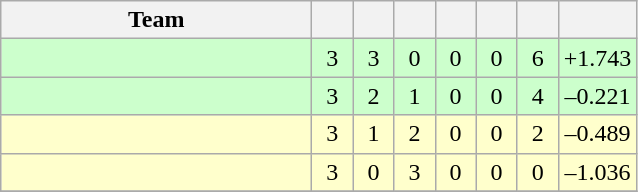<table class="wikitable" style="text-align:center">
<tr>
<th width=200>Team</th>
<th width=20></th>
<th width=20></th>
<th width=20></th>
<th width=20></th>
<th width=20></th>
<th width=20></th>
<th width=45></th>
</tr>
<tr style="background:#cfc;">
<td align="left"></td>
<td>3</td>
<td>3</td>
<td>0</td>
<td>0</td>
<td>0</td>
<td>6</td>
<td>+1.743</td>
</tr>
<tr style="background:#cfc;">
<td align="left"></td>
<td>3</td>
<td>2</td>
<td>1</td>
<td>0</td>
<td>0</td>
<td>4</td>
<td>–0.221</td>
</tr>
<tr style="background:#ffc;">
<td align="left"></td>
<td>3</td>
<td>1</td>
<td>2</td>
<td>0</td>
<td>0</td>
<td>2</td>
<td>–0.489</td>
</tr>
<tr style="background:#ffc;">
<td align="left"></td>
<td>3</td>
<td>0</td>
<td>3</td>
<td>0</td>
<td>0</td>
<td>0</td>
<td>–1.036</td>
</tr>
<tr>
</tr>
</table>
